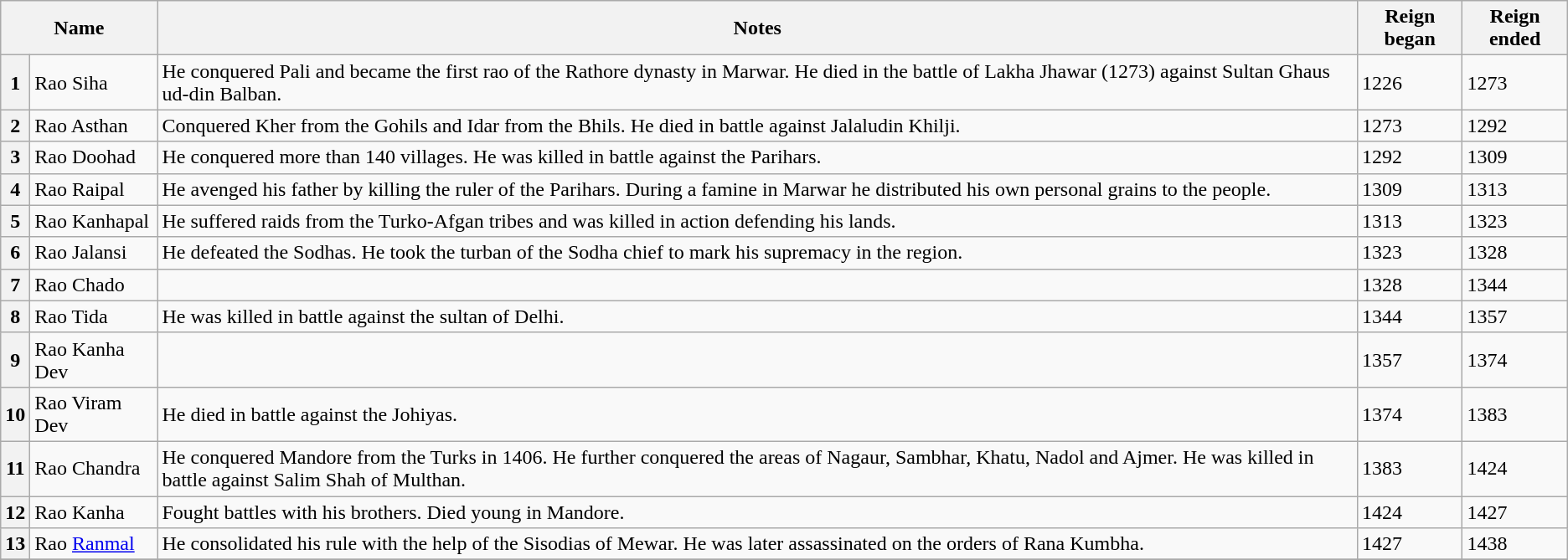<table class="wikitable sortable">
<tr>
<th colspan=2>Name</th>
<th>Notes</th>
<th>Reign began</th>
<th>Reign ended</th>
</tr>
<tr>
<th>1</th>
<td>Rao Siha</td>
<td>He conquered Pali and became the first rao of the Rathore dynasty in Marwar. He died in the battle of Lakha Jhawar (1273) against Sultan Ghaus ud-din Balban.</td>
<td>1226</td>
<td>1273</td>
</tr>
<tr>
<th>2</th>
<td>Rao Asthan</td>
<td>Conquered Kher from the Gohils and Idar from the Bhils. He died in battle against Jalaludin Khilji.</td>
<td>1273</td>
<td>1292</td>
</tr>
<tr>
<th>3</th>
<td>Rao Doohad</td>
<td>He conquered more than 140 villages. He was killed in battle against the Parihars.</td>
<td>1292</td>
<td>1309</td>
</tr>
<tr>
<th>4</th>
<td>Rao Raipal</td>
<td>He avenged his father by killing the ruler of the Parihars. During a famine in Marwar he distributed his own personal grains to the people.</td>
<td>1309</td>
<td>1313</td>
</tr>
<tr>
<th>5</th>
<td>Rao Kanhapal</td>
<td>He suffered raids from the Turko-Afgan tribes and was killed in action defending his lands.</td>
<td>1313</td>
<td>1323</td>
</tr>
<tr>
<th>6</th>
<td>Rao Jalansi</td>
<td>He defeated the Sodhas. He took the turban of the Sodha chief to mark his supremacy in the region.</td>
<td>1323</td>
<td>1328</td>
</tr>
<tr>
<th>7</th>
<td>Rao Chado</td>
<td></td>
<td>1328</td>
<td>1344</td>
</tr>
<tr>
<th>8</th>
<td>Rao Tida</td>
<td>He was killed in battle against the sultan of Delhi.</td>
<td>1344</td>
<td>1357</td>
</tr>
<tr>
<th>9</th>
<td>Rao Kanha Dev</td>
<td></td>
<td>1357</td>
<td>1374</td>
</tr>
<tr>
<th>10</th>
<td>Rao Viram Dev</td>
<td>He died in battle against the Johiyas.</td>
<td>1374</td>
<td>1383</td>
</tr>
<tr>
<th>11</th>
<td>Rao Chandra</td>
<td>He conquered Mandore from the Turks in 1406. He further conquered the areas of Nagaur, Sambhar, Khatu, Nadol and Ajmer. He was killed in battle against Salim Shah of Multhan.</td>
<td>1383</td>
<td>1424</td>
</tr>
<tr>
<th>12</th>
<td>Rao Kanha</td>
<td>Fought battles with his brothers. Died young in Mandore.</td>
<td>1424</td>
<td>1427</td>
</tr>
<tr>
<th>13</th>
<td>Rao <a href='#'>Ranmal</a></td>
<td>He consolidated his rule with the help of the Sisodias of Mewar. He was later assassinated on the orders of Rana Kumbha.</td>
<td>1427</td>
<td>1438</td>
</tr>
<tr>
</tr>
</table>
